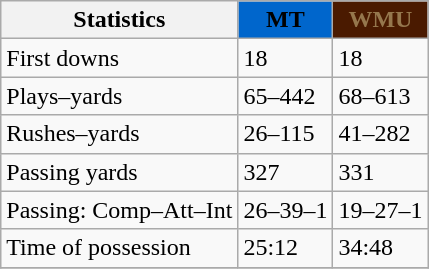<table class="wikitable">
<tr>
<th>Statistics</th>
<th style="background:#0066cc; color:#000000">MT</th>
<th style="background:#4a1a00; color:#95774d">WMU</th>
</tr>
<tr>
<td>First downs</td>
<td>18</td>
<td>18</td>
</tr>
<tr>
<td>Plays–yards</td>
<td>65–442</td>
<td>68–613</td>
</tr>
<tr>
<td>Rushes–yards</td>
<td>26–115</td>
<td>41–282</td>
</tr>
<tr>
<td>Passing yards</td>
<td>327</td>
<td>331</td>
</tr>
<tr>
<td>Passing: Comp–Att–Int</td>
<td>26–39–1</td>
<td>19–27–1</td>
</tr>
<tr>
<td>Time of possession</td>
<td>25:12</td>
<td>34:48</td>
</tr>
<tr>
</tr>
</table>
